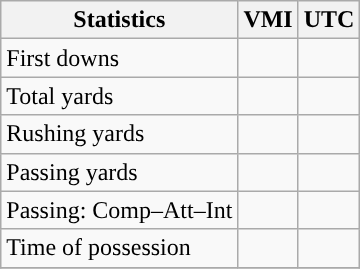<table class="wikitable" style="float: left;">
<tr>
<th>Statistics</th>
<th>VMI</th>
<th>UTC</th>
</tr>
<tr>
<td>First downs</td>
<td></td>
<td></td>
</tr>
<tr>
<td>Total yards</td>
<td></td>
<td></td>
</tr>
<tr>
<td>Rushing yards</td>
<td></td>
<td></td>
</tr>
<tr>
<td>Passing yards</td>
<td></td>
<td></td>
</tr>
<tr>
<td>Passing: Comp–Att–Int</td>
<td></td>
<td></td>
</tr>
<tr>
<td>Time of possession</td>
<td></td>
<td></td>
</tr>
<tr>
</tr>
</table>
